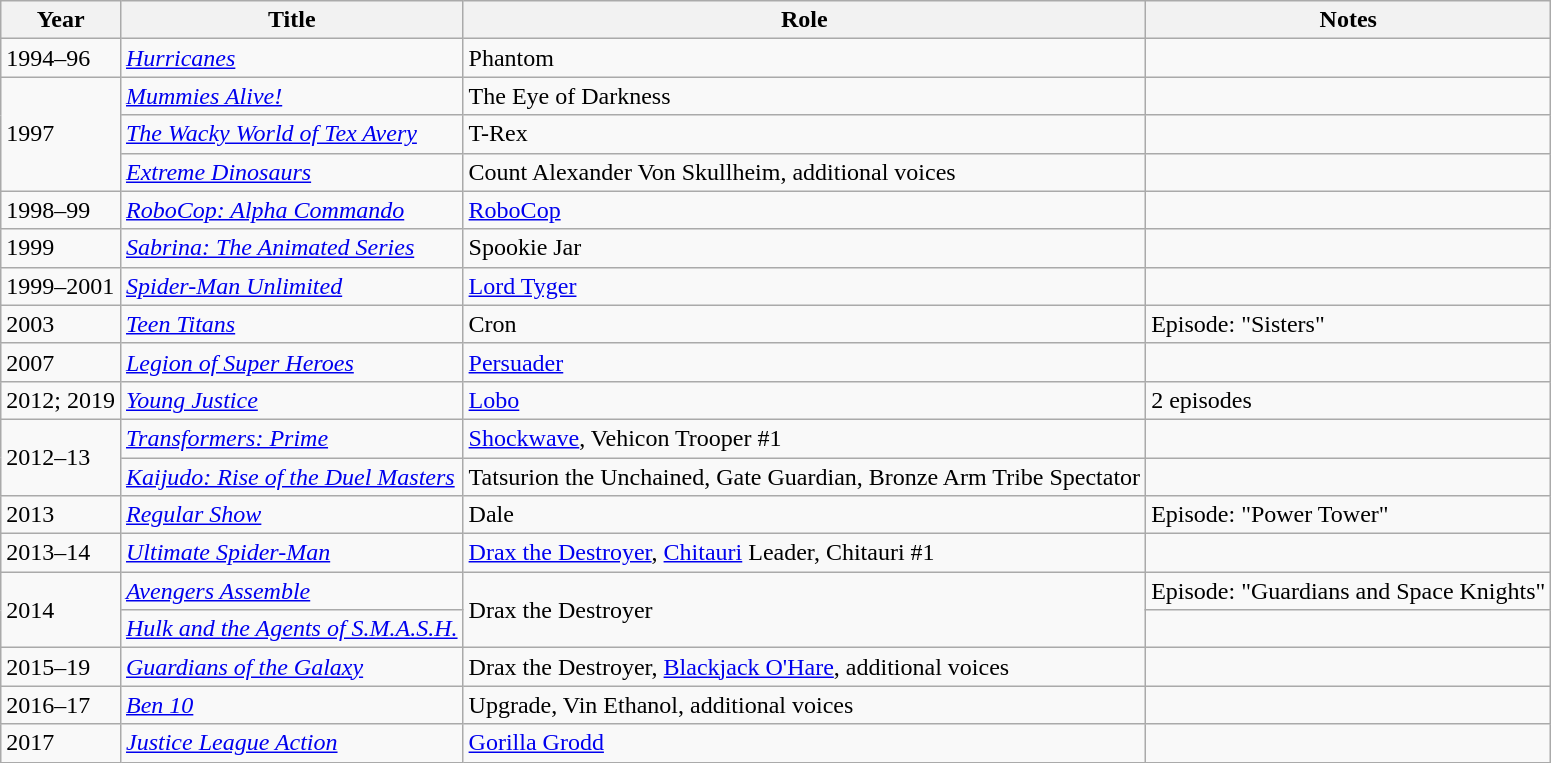<table class="wikitable sortable">
<tr>
<th>Year</th>
<th>Title</th>
<th>Role</th>
<th>Notes</th>
</tr>
<tr>
<td>1994–96</td>
<td><em><a href='#'>Hurricanes</a></em></td>
<td>Phantom</td>
<td></td>
</tr>
<tr>
<td rowspan="3">1997</td>
<td><em><a href='#'>Mummies Alive!</a></em></td>
<td>The Eye of Darkness</td>
<td></td>
</tr>
<tr>
<td><em><a href='#'>The Wacky World of Tex Avery</a></em></td>
<td>T-Rex</td>
<td></td>
</tr>
<tr>
<td><em><a href='#'>Extreme Dinosaurs</a></em></td>
<td>Count Alexander Von Skullheim, additional voices</td>
<td></td>
</tr>
<tr>
<td>1998–99</td>
<td><em><a href='#'>RoboCop: Alpha Commando</a></em></td>
<td><a href='#'>RoboCop</a></td>
<td></td>
</tr>
<tr>
<td>1999</td>
<td><em><a href='#'>Sabrina: The Animated Series</a></em></td>
<td>Spookie Jar</td>
<td></td>
</tr>
<tr>
<td>1999–2001</td>
<td><em><a href='#'>Spider-Man Unlimited</a></em></td>
<td><a href='#'>Lord Tyger</a></td>
<td></td>
</tr>
<tr>
<td>2003</td>
<td><em><a href='#'>Teen Titans</a></em></td>
<td>Cron</td>
<td>Episode: "Sisters"</td>
</tr>
<tr>
<td>2007</td>
<td><em><a href='#'>Legion of Super Heroes</a></em></td>
<td><a href='#'>Persuader</a></td>
<td></td>
</tr>
<tr>
<td>2012; 2019</td>
<td><em><a href='#'>Young Justice</a></em></td>
<td><a href='#'>Lobo</a></td>
<td>2 episodes</td>
</tr>
<tr>
<td rowspan="2">2012–13</td>
<td><em><a href='#'>Transformers: Prime</a></em></td>
<td><a href='#'>Shockwave</a>, Vehicon Trooper #1</td>
<td></td>
</tr>
<tr>
<td><em><a href='#'>Kaijudo: Rise of the Duel Masters</a></em></td>
<td>Tatsurion the Unchained, Gate Guardian, Bronze Arm Tribe Spectator</td>
<td></td>
</tr>
<tr>
<td>2013</td>
<td><em><a href='#'>Regular Show</a></em></td>
<td>Dale</td>
<td>Episode: "Power Tower"</td>
</tr>
<tr>
<td>2013–14</td>
<td><em><a href='#'>Ultimate Spider-Man</a></em></td>
<td><a href='#'>Drax the Destroyer</a>, <a href='#'>Chitauri</a> Leader, Chitauri #1</td>
<td></td>
</tr>
<tr>
<td rowspan="2">2014</td>
<td><em><a href='#'>Avengers Assemble</a></em></td>
<td rowspan="2">Drax the Destroyer</td>
<td>Episode: "Guardians and Space Knights"</td>
</tr>
<tr>
<td><em><a href='#'>Hulk and the Agents of S.M.A.S.H.</a></em></td>
<td></td>
</tr>
<tr>
<td>2015–19</td>
<td><em><a href='#'>Guardians of the Galaxy</a></em></td>
<td>Drax the Destroyer, <a href='#'>Blackjack O'Hare</a>, additional voices</td>
<td></td>
</tr>
<tr>
<td>2016–17</td>
<td><em><a href='#'>Ben 10</a></em></td>
<td>Upgrade, Vin Ethanol, additional voices</td>
<td></td>
</tr>
<tr>
<td>2017</td>
<td><em><a href='#'>Justice League Action</a></em></td>
<td><a href='#'>Gorilla Grodd</a></td>
<td></td>
</tr>
</table>
